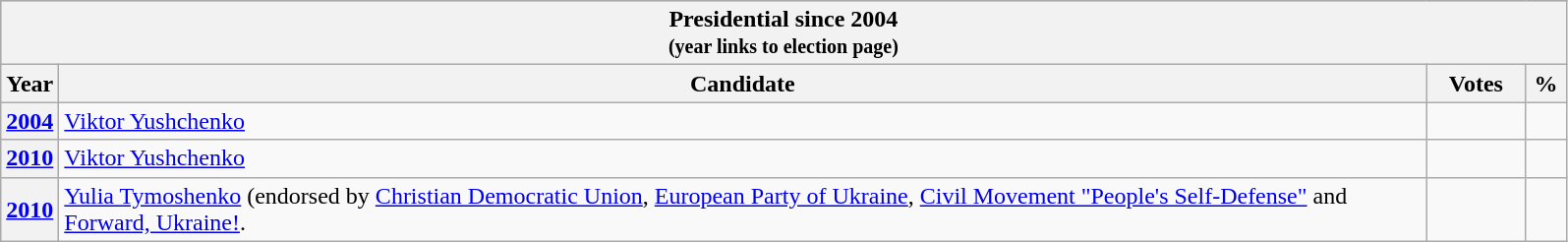<table class="wikitable" style="float:left">
<tr style="background-color:#C9C9C9">
<th colspan="9"><strong>Presidential since 2004<br><small>(year links to election page)</small></strong></th>
</tr>
<tr>
<th style="width: 20px">Year</th>
<th style="width: 920px">Candidate</th>
<th style="width: 60px">Votes</th>
<th style="width: 20px">%</th>
</tr>
<tr>
<th><a href='#'>2004</a></th>
<td><a href='#'>Viktor Yushchenko</a></td>
<td></td>
<td></td>
</tr>
<tr>
<th><a href='#'>2010</a></th>
<td><a href='#'>Viktor Yushchenko</a></td>
<td></td>
<td></td>
</tr>
<tr>
<th><a href='#'>2010</a></th>
<td><a href='#'>Yulia Tymoshenko</a> (endorsed by <a href='#'>Christian Democratic Union</a>, <a href='#'>European Party of Ukraine</a>, <a href='#'>Civil Movement "People's Self-Defense"</a> and <a href='#'>Forward, Ukraine!</a>.</td>
<td></td>
<td></td>
</tr>
</table>
